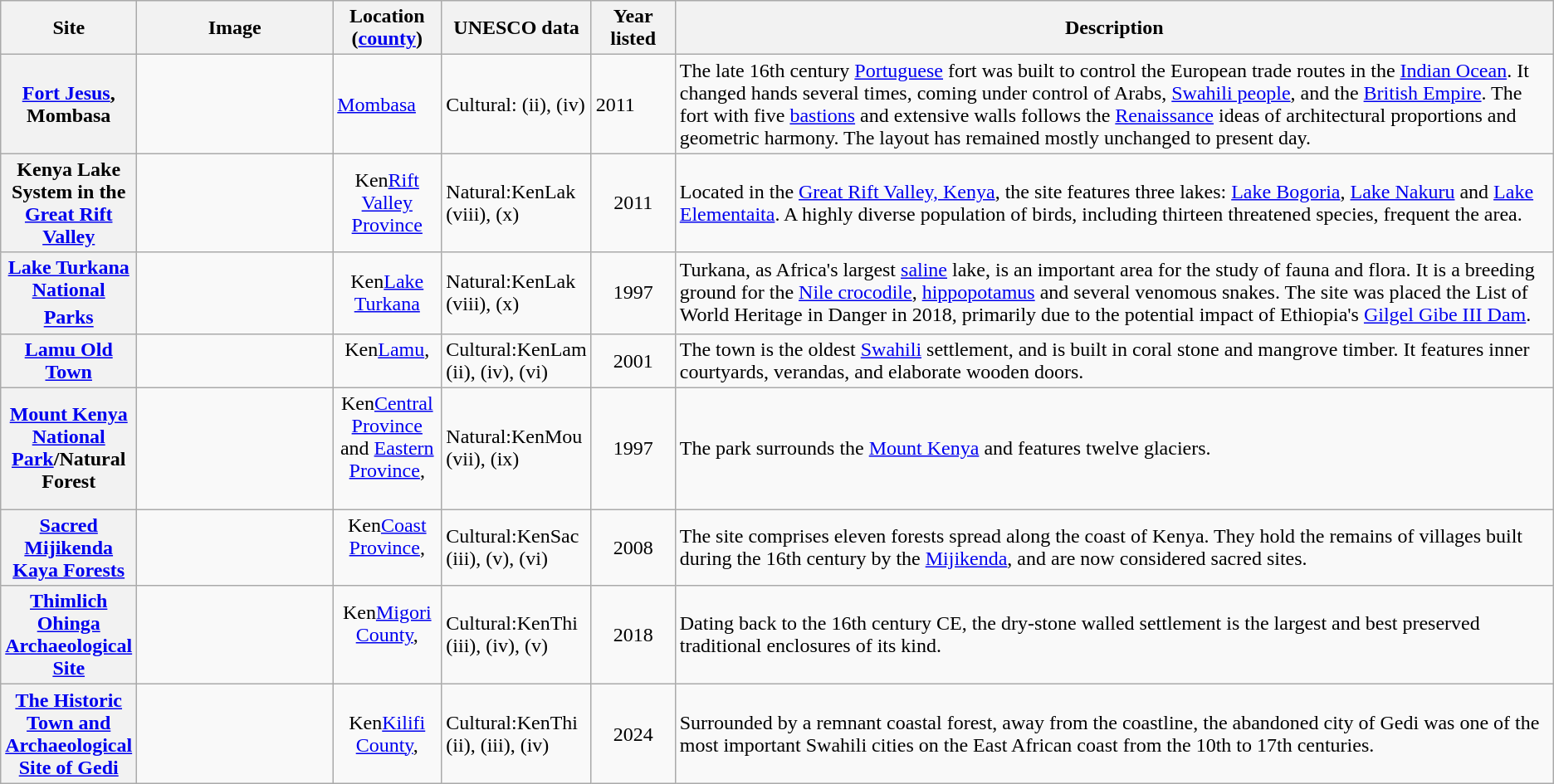<table class="wikitable sortable plainrowheaders">
<tr>
<th style="width:100px;" scope="col">Site</th>
<th class="unsortable"  style="width:150px;" scope="col">Image</th>
<th style="width:80px;" scope="col">Location (<a href='#'>county</a>)</th>
<th style="width:50px;" scope="col">UNESCO data</th>
<th style="width:60px;" scope="col" data-sort-type="number">Year listed</th>
<th scope="col" class="unsortable">Description</th>
</tr>
<tr>
<th scope="row"><a href='#'>Fort Jesus</a>, Mombasa</th>
<td></td>
<td><a href='#'>Mombasa</a></td>
<td>Cultural: (ii), (iv)</td>
<td>2011</td>
<td>The late 16th century <a href='#'>Portuguese</a> fort was built to control the European trade routes in the <a href='#'>Indian Ocean</a>. It changed hands several times, coming under control of Arabs, <a href='#'>Swahili people</a>, and the <a href='#'>British Empire</a>. The fort with five <a href='#'>bastions</a> and extensive walls follows the <a href='#'>Renaissance</a> ideas of architectural proportions and geometric harmony. The layout has remained mostly unchanged to present day.</td>
</tr>
<tr>
<th scope="row">Kenya Lake System in the <a href='#'>Great Rift Valley</a></th>
<td></td>
<td align="center"><span>Ken</span><a href='#'>Rift Valley Province</a><small></small></td>
<td>Natural:<span>KenLak</span><br>(viii), (x)</td>
<td align="center">2011</td>
<td>Located in the <a href='#'>Great Rift Valley, Kenya</a>, the site features three lakes: <a href='#'>Lake Bogoria</a>, <a href='#'>Lake Nakuru</a> and <a href='#'>Lake Elementaita</a>. A highly diverse population of birds, including thirteen threatened species, frequent the area.</td>
</tr>
<tr>
<th scope="row"><a href='#'>Lake Turkana National Parks</a><sup></sup></th>
<td></td>
<td align="center"><span>Ken</span><a href='#'>Lake Turkana</a><small></small></td>
<td>Natural:<span>KenLak</span><br>(viii), (x)</td>
<td align="center">1997</td>
<td>Turkana, as Africa's largest <a href='#'>saline</a> lake, is an important area for the study of fauna and flora. It is a breeding ground for the <a href='#'>Nile crocodile</a>, <a href='#'>hippopotamus</a> and several venomous snakes. The site was placed the List of World Heritage in Danger in 2018, primarily due to the potential impact of Ethiopia's <a href='#'>Gilgel Gibe III Dam</a>.</td>
</tr>
<tr>
<th scope="row"><a href='#'>Lamu Old Town</a></th>
<td align=center></td>
<td align="center"><span>Ken</span><a href='#'>Lamu</a>,<br><br><small></small></td>
<td>Cultural:<span>KenLam</span><br>(ii), (iv), (vi)</td>
<td align="center">2001</td>
<td>The town is the oldest <a href='#'>Swahili</a> settlement, and is built in coral stone and mangrove timber. It features inner courtyards, verandas, and elaborate wooden doors.</td>
</tr>
<tr>
<th scope="row"><a href='#'>Mount Kenya National Park</a>/Natural Forest</th>
<td></td>
<td align="center"><span>Ken</span><a href='#'>Central Province</a><br>and <a href='#'>Eastern Province</a>,<br><br><small></small></td>
<td>Natural:<span>KenMou</span><br>(vii), (ix)</td>
<td align="center">1997</td>
<td>The park surrounds the  <a href='#'>Mount Kenya</a> and features twelve glaciers.</td>
</tr>
<tr>
<th scope="row"><a href='#'>Sacred Mijikenda Kaya Forests</a></th>
<td align=center></td>
<td align="center"><span>Ken</span><a href='#'>Coast Province</a>,<br><br><small></small></td>
<td>Cultural:<span>KenSac</span><br>(iii), (v), (vi)</td>
<td align="center">2008</td>
<td>The site comprises eleven forests spread  along the coast of Kenya. They hold the remains of villages built during the 16th century by the <a href='#'>Mijikenda</a>, and are now considered sacred sites.</td>
</tr>
<tr>
<th scope="row"><a href='#'>Thimlich Ohinga Archaeological Site</a></th>
<td></td>
<td align="center"><span>Ken</span><a href='#'>Migori County</a>,<br><br><small></small></td>
<td>Cultural:<span>KenThi</span><br>(iii), (iv), (v)</td>
<td align="center">2018</td>
<td>Dating back to the 16th century CE, the dry-stone walled settlement is the largest and best preserved traditional enclosures of its kind.</td>
</tr>
<tr>
<th scope="row"><a href='#'>The Historic Town and Archaeological Site of Gedi</a></th>
<td></td>
<td align="center"><span>Ken</span><a href='#'>Kilifi County</a>,<small></small></td>
<td>Cultural:<span>KenThi</span><br>(ii), (iii), (iv)</td>
<td align="center">2024</td>
<td>Surrounded by a remnant coastal forest, away from the coastline, the abandoned city of Gedi was one of the most important Swahili cities on the East African coast from the 10th to 17th centuries.</td>
</tr>
</table>
